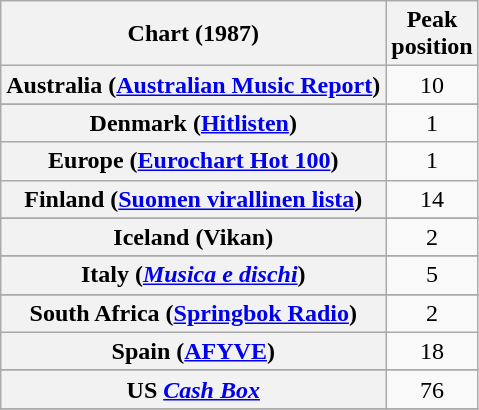<table class="wikitable sortable plainrowheaders" style="text-align:center">
<tr>
<th>Chart (1987)</th>
<th>Peak<br>position</th>
</tr>
<tr>
<th scope="row">Australia (<a href='#'>Australian Music Report</a>)</th>
<td>10</td>
</tr>
<tr>
</tr>
<tr>
</tr>
<tr>
</tr>
<tr>
<th scope="row">Denmark (<a href='#'>Hitlisten</a>)</th>
<td>1</td>
</tr>
<tr>
<th scope="row">Europe (<a href='#'>Eurochart Hot 100</a>)</th>
<td>1</td>
</tr>
<tr>
<th scope="row">Finland (<a href='#'>Suomen virallinen lista</a>)</th>
<td>14</td>
</tr>
<tr>
</tr>
<tr>
<th scope="row">Iceland (Vikan)</th>
<td align="center">2</td>
</tr>
<tr>
</tr>
<tr>
<th scope="row">Italy (<em><a href='#'>Musica e dischi</a></em>)</th>
<td>5</td>
</tr>
<tr>
</tr>
<tr>
</tr>
<tr>
</tr>
<tr>
</tr>
<tr>
<th scope="row">South Africa (<a href='#'>Springbok Radio</a>)</th>
<td>2</td>
</tr>
<tr>
<th scope="row">Spain (<a href='#'>AFYVE</a>)</th>
<td align="center">18</td>
</tr>
<tr>
</tr>
<tr>
</tr>
<tr>
</tr>
<tr>
</tr>
<tr>
</tr>
<tr>
<th scope="row">US <em><a href='#'>Cash Box</a></em></th>
<td>76</td>
</tr>
<tr>
</tr>
</table>
